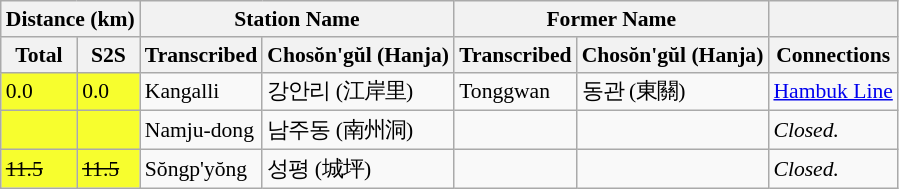<table class="wikitable" style="font-size:90%;">
<tr>
<th colspan="2">Distance (km)</th>
<th colspan="2">Station Name</th>
<th colspan="2">Former Name</th>
<th></th>
</tr>
<tr>
<th>Total</th>
<th>S2S</th>
<th>Transcribed</th>
<th>Chosŏn'gŭl (Hanja)</th>
<th>Transcribed</th>
<th>Chosŏn'gŭl (Hanja)</th>
<th>Connections</th>
</tr>
<tr>
<td bgcolor=#F7FE2E>0.0</td>
<td bgcolor=#F7FE2E>0.0</td>
<td>Kangalli</td>
<td>강안리 (江岸里)</td>
<td>Tonggwan</td>
<td>동관 (東關)</td>
<td><a href='#'>Hambuk Line</a></td>
</tr>
<tr>
<td bgcolor=#F7FE2E></td>
<td bgcolor=#F7FE2E></td>
<td>Namju-dong</td>
<td>남주동 (南州洞)</td>
<td></td>
<td></td>
<td><em>Closed.</em></td>
</tr>
<tr>
<td bgcolor=#F7FE2E><del>11.5</del></td>
<td bgcolor=#F7FE2E><del>11.5</del></td>
<td>Sŏngp'yŏng</td>
<td>성평 (城坪)</td>
<td></td>
<td></td>
<td><em>Closed.</em></td>
</tr>
</table>
